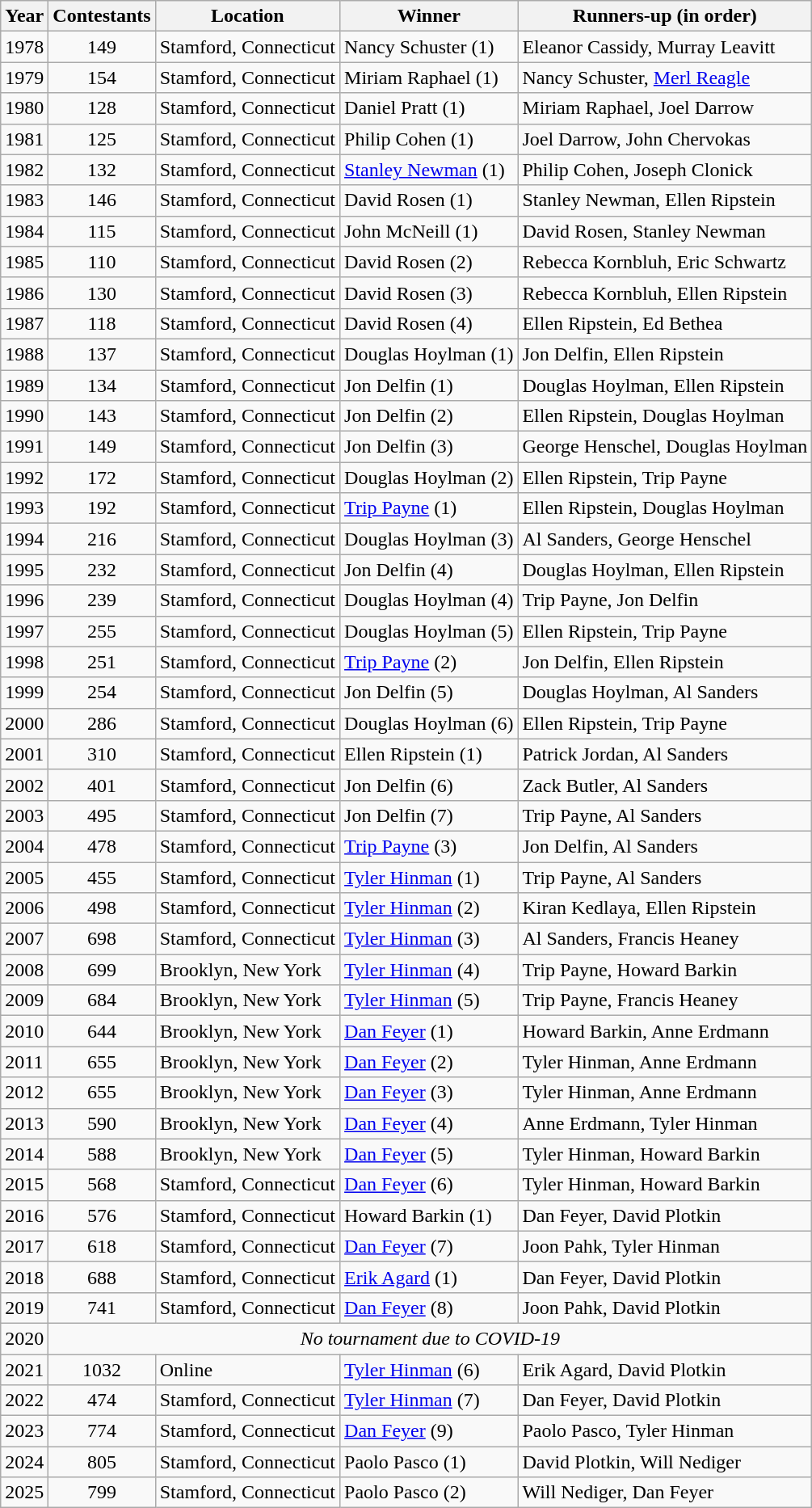<table class="wikitable sortable">
<tr>
<th align="left">Year</th>
<th>Contestants</th>
<th>Location</th>
<th>Winner</th>
<th>Runners-up (in order)</th>
</tr>
<tr>
<td>1978</td>
<td align="center">149</td>
<td>Stamford, Connecticut</td>
<td>Nancy Schuster (1)</td>
<td>Eleanor Cassidy, Murray Leavitt</td>
</tr>
<tr>
<td>1979</td>
<td align="center">154</td>
<td>Stamford, Connecticut</td>
<td>Miriam Raphael (1)</td>
<td>Nancy Schuster, <a href='#'>Merl Reagle</a></td>
</tr>
<tr>
<td>1980</td>
<td align="center">128</td>
<td>Stamford, Connecticut</td>
<td>Daniel Pratt (1)</td>
<td>Miriam Raphael, Joel Darrow</td>
</tr>
<tr>
<td>1981</td>
<td align="center">125</td>
<td>Stamford, Connecticut</td>
<td>Philip Cohen (1)</td>
<td>Joel Darrow, John Chervokas</td>
</tr>
<tr>
<td>1982</td>
<td align="center">132</td>
<td>Stamford, Connecticut</td>
<td><a href='#'>Stanley Newman</a> (1)</td>
<td>Philip Cohen, Joseph Clonick</td>
</tr>
<tr>
<td>1983</td>
<td align="center">146</td>
<td>Stamford, Connecticut</td>
<td>David Rosen (1)</td>
<td>Stanley Newman, Ellen Ripstein</td>
</tr>
<tr>
<td>1984</td>
<td align="center">115</td>
<td>Stamford, Connecticut</td>
<td>John McNeill (1)</td>
<td>David Rosen, Stanley Newman</td>
</tr>
<tr>
<td>1985</td>
<td align="center">110</td>
<td>Stamford, Connecticut</td>
<td>David Rosen (2)</td>
<td>Rebecca Kornbluh, Eric Schwartz</td>
</tr>
<tr>
<td>1986</td>
<td align="center">130</td>
<td>Stamford, Connecticut</td>
<td>David Rosen (3)</td>
<td>Rebecca Kornbluh, Ellen Ripstein</td>
</tr>
<tr>
<td>1987</td>
<td align="center">118</td>
<td>Stamford, Connecticut</td>
<td>David Rosen (4)</td>
<td>Ellen Ripstein, Ed Bethea</td>
</tr>
<tr>
<td>1988</td>
<td align="center">137</td>
<td>Stamford, Connecticut</td>
<td>Douglas Hoylman (1)</td>
<td>Jon Delfin, Ellen Ripstein</td>
</tr>
<tr>
<td>1989</td>
<td align="center">134</td>
<td>Stamford, Connecticut</td>
<td>Jon Delfin (1)</td>
<td>Douglas Hoylman, Ellen Ripstein</td>
</tr>
<tr>
<td>1990</td>
<td align="center">143</td>
<td>Stamford, Connecticut</td>
<td>Jon Delfin (2)</td>
<td>Ellen Ripstein, Douglas Hoylman</td>
</tr>
<tr>
<td>1991</td>
<td align="center">149</td>
<td>Stamford, Connecticut</td>
<td>Jon Delfin (3)</td>
<td>George Henschel, Douglas Hoylman</td>
</tr>
<tr>
<td>1992</td>
<td align="center">172</td>
<td>Stamford, Connecticut</td>
<td>Douglas Hoylman (2)</td>
<td>Ellen Ripstein, Trip Payne</td>
</tr>
<tr>
<td>1993</td>
<td align="center">192</td>
<td>Stamford, Connecticut</td>
<td><a href='#'>Trip Payne</a> (1)</td>
<td>Ellen Ripstein, Douglas Hoylman</td>
</tr>
<tr>
<td>1994</td>
<td align="center">216</td>
<td>Stamford, Connecticut</td>
<td>Douglas Hoylman (3)</td>
<td>Al Sanders, George Henschel</td>
</tr>
<tr>
<td>1995</td>
<td align="center">232</td>
<td>Stamford, Connecticut</td>
<td>Jon Delfin (4)</td>
<td>Douglas Hoylman, Ellen Ripstein</td>
</tr>
<tr>
<td>1996</td>
<td align="center">239</td>
<td>Stamford, Connecticut</td>
<td>Douglas Hoylman (4)</td>
<td>Trip Payne, Jon Delfin</td>
</tr>
<tr>
<td>1997</td>
<td align="center">255</td>
<td>Stamford, Connecticut</td>
<td>Douglas Hoylman (5)</td>
<td>Ellen Ripstein, Trip Payne</td>
</tr>
<tr>
<td>1998</td>
<td align="center">251</td>
<td>Stamford, Connecticut</td>
<td><a href='#'>Trip Payne</a> (2)</td>
<td>Jon Delfin, Ellen Ripstein</td>
</tr>
<tr>
<td>1999</td>
<td align="center">254</td>
<td>Stamford, Connecticut</td>
<td>Jon Delfin (5)</td>
<td>Douglas Hoylman, Al Sanders</td>
</tr>
<tr>
<td>2000</td>
<td align="center">286</td>
<td>Stamford, Connecticut</td>
<td>Douglas Hoylman (6)</td>
<td>Ellen Ripstein, Trip Payne</td>
</tr>
<tr>
<td>2001</td>
<td align="center">310</td>
<td>Stamford, Connecticut</td>
<td>Ellen Ripstein (1)</td>
<td>Patrick Jordan, Al Sanders</td>
</tr>
<tr>
<td>2002</td>
<td align="center">401</td>
<td>Stamford, Connecticut</td>
<td>Jon Delfin (6)</td>
<td>Zack Butler, Al Sanders</td>
</tr>
<tr>
<td>2003</td>
<td align="center">495</td>
<td>Stamford, Connecticut</td>
<td>Jon Delfin (7)</td>
<td>Trip Payne, Al Sanders</td>
</tr>
<tr>
<td>2004</td>
<td align="center">478</td>
<td>Stamford, Connecticut</td>
<td><a href='#'>Trip Payne</a> (3)</td>
<td>Jon Delfin, Al Sanders</td>
</tr>
<tr>
<td>2005</td>
<td align="center">455</td>
<td>Stamford, Connecticut</td>
<td><a href='#'>Tyler Hinman</a> (1)</td>
<td>Trip Payne, Al Sanders</td>
</tr>
<tr>
<td>2006</td>
<td align="center">498</td>
<td>Stamford, Connecticut</td>
<td><a href='#'>Tyler Hinman</a> (2)</td>
<td>Kiran Kedlaya, Ellen Ripstein</td>
</tr>
<tr>
<td>2007</td>
<td align="center">698</td>
<td>Stamford, Connecticut</td>
<td><a href='#'>Tyler Hinman</a> (3)</td>
<td>Al Sanders, Francis Heaney</td>
</tr>
<tr>
<td>2008</td>
<td align="center">699</td>
<td>Brooklyn, New York</td>
<td><a href='#'>Tyler Hinman</a> (4)</td>
<td>Trip Payne, Howard Barkin</td>
</tr>
<tr>
<td>2009</td>
<td align="center">684</td>
<td>Brooklyn, New York</td>
<td><a href='#'>Tyler Hinman</a> (5)</td>
<td>Trip Payne, Francis Heaney</td>
</tr>
<tr>
<td>2010</td>
<td align="center">644</td>
<td>Brooklyn, New York</td>
<td><a href='#'>Dan Feyer</a> (1)</td>
<td>Howard Barkin, Anne Erdmann</td>
</tr>
<tr>
<td>2011</td>
<td align="center">655</td>
<td>Brooklyn, New York</td>
<td><a href='#'>Dan Feyer</a> (2)</td>
<td>Tyler Hinman, Anne Erdmann</td>
</tr>
<tr>
<td>2012</td>
<td align="center">655</td>
<td>Brooklyn, New York</td>
<td><a href='#'>Dan Feyer</a> (3)</td>
<td>Tyler Hinman, Anne Erdmann</td>
</tr>
<tr>
<td>2013</td>
<td align="center">590</td>
<td>Brooklyn, New York</td>
<td><a href='#'>Dan Feyer</a> (4)</td>
<td>Anne Erdmann, Tyler Hinman</td>
</tr>
<tr>
<td>2014</td>
<td align="center">588</td>
<td>Brooklyn, New York</td>
<td><a href='#'>Dan Feyer</a> (5)</td>
<td>Tyler Hinman, Howard Barkin</td>
</tr>
<tr>
<td>2015</td>
<td align="center">568</td>
<td>Stamford, Connecticut</td>
<td><a href='#'>Dan Feyer</a> (6)</td>
<td>Tyler Hinman, Howard Barkin</td>
</tr>
<tr>
<td>2016</td>
<td align="center">576</td>
<td>Stamford, Connecticut</td>
<td>Howard Barkin (1)</td>
<td>Dan Feyer, David Plotkin</td>
</tr>
<tr>
<td>2017</td>
<td align="center">618</td>
<td>Stamford, Connecticut</td>
<td><a href='#'>Dan Feyer</a> (7)</td>
<td>Joon Pahk, Tyler Hinman</td>
</tr>
<tr>
<td>2018</td>
<td align="center">688</td>
<td>Stamford, Connecticut</td>
<td><a href='#'>Erik Agard</a> (1)</td>
<td>Dan Feyer, David Plotkin</td>
</tr>
<tr>
<td>2019</td>
<td align="center">741</td>
<td>Stamford, Connecticut</td>
<td><a href='#'>Dan Feyer</a> (8)</td>
<td>Joon Pahk, David Plotkin</td>
</tr>
<tr>
<td>2020</td>
<td colspan="4" align="center" style="font-style: italic">No tournament due to COVID-19</td>
</tr>
<tr>
<td>2021</td>
<td align="center">1032</td>
<td>Online</td>
<td><a href='#'>Tyler Hinman</a> (6)</td>
<td>Erik Agard, David Plotkin</td>
</tr>
<tr>
<td>2022</td>
<td align="center">474</td>
<td>Stamford, Connecticut</td>
<td><a href='#'>Tyler Hinman</a> (7)</td>
<td>Dan Feyer, David Plotkin</td>
</tr>
<tr>
<td>2023</td>
<td align="center">774</td>
<td>Stamford, Connecticut</td>
<td><a href='#'>Dan Feyer</a> (9)</td>
<td>Paolo Pasco, Tyler Hinman</td>
</tr>
<tr>
<td>2024</td>
<td align="center">805</td>
<td>Stamford, Connecticut</td>
<td>Paolo Pasco (1)</td>
<td>David Plotkin, Will Nediger</td>
</tr>
<tr>
<td>2025</td>
<td align="center">799</td>
<td>Stamford, Connecticut</td>
<td>Paolo Pasco (2)</td>
<td>Will Nediger, Dan Feyer</td>
</tr>
</table>
